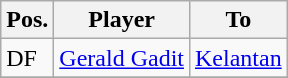<table class="wikitable">
<tr>
<th>Pos.</th>
<th>Player</th>
<th>To</th>
</tr>
<tr>
<td>DF</td>
<td> <a href='#'>Gerald Gadit</a></td>
<td> <a href='#'>Kelantan</a></td>
</tr>
<tr>
</tr>
</table>
